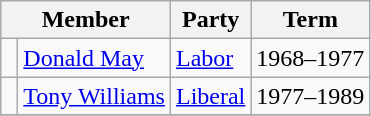<table class="wikitable">
<tr>
<th colspan="2">Member</th>
<th>Party</th>
<th>Term</th>
</tr>
<tr>
<td> </td>
<td><a href='#'>Donald May</a></td>
<td><a href='#'>Labor</a></td>
<td>1968–1977</td>
</tr>
<tr>
<td> </td>
<td><a href='#'>Tony Williams</a></td>
<td><a href='#'>Liberal</a></td>
<td>1977–1989</td>
</tr>
<tr>
</tr>
</table>
